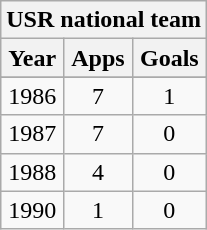<table class="wikitable" style="text-align:center">
<tr>
<th colspan=3>USR national team</th>
</tr>
<tr>
<th>Year</th>
<th>Apps</th>
<th>Goals</th>
</tr>
<tr>
</tr>
<tr>
<td>1986</td>
<td>7</td>
<td>1</td>
</tr>
<tr>
<td>1987</td>
<td>7</td>
<td>0</td>
</tr>
<tr>
<td>1988</td>
<td>4</td>
<td>0</td>
</tr>
<tr>
<td>1990</td>
<td>1</td>
<td>0</td>
</tr>
</table>
